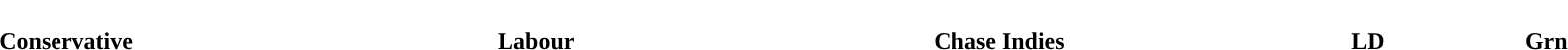<table style="width:100%; text-align:center;">
<tr style="color:white;">
<td style="background-color:"><strong>24</strong></td>
<td style="background-color:"><strong>9</strong></td>
<td style="background-color:"><strong>5</strong></td>
<td style="background-color:"><strong>2</strong></td>
<td style="background-color:"><strong>1</strong></td>
</tr>
<tr>
<td><span><strong>Conservative</strong></span></td>
<td><span><strong>Labour</strong></span></td>
<td><span><strong>Chase Indies</strong></span></td>
<td><span><strong>LD</strong></span></td>
<td><span><strong>Grn</strong></span></td>
</tr>
</table>
